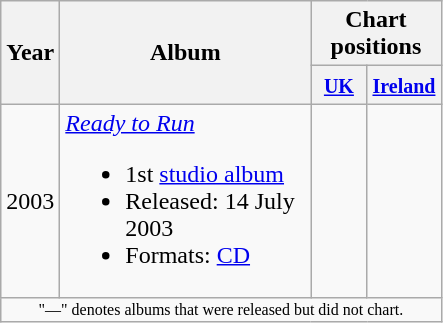<table class="wikitable">
<tr>
<th style="width:25px;" rowspan="2">Year</th>
<th style="width:160px;" rowspan="2">Album</th>
<th colspan="2">Chart positions</th>
</tr>
<tr>
<th style="width:30px;"><small><a href='#'>UK</a> </small></th>
<th style="width:30px;"><small><a href='#'>Ireland</a></small></th>
</tr>
<tr>
<td>2003</td>
<td><em><a href='#'>Ready to Run</a></em><br><ul><li>1st <a href='#'>studio album</a></li><li>Released: 14 July 2003</li><li>Formats: <a href='#'>CD</a></li></ul></td>
<td></td>
<td></td>
</tr>
<tr>
<td colspan="11" style="text-align:center; font-size:8pt;">"—" denotes albums that were released but did not chart.</td>
</tr>
</table>
